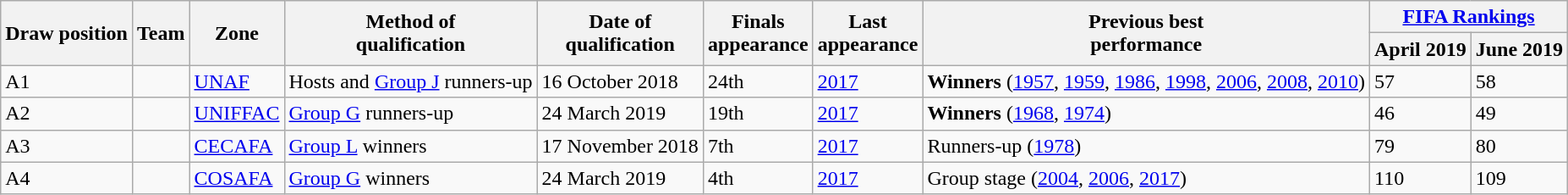<table class="wikitable sortable">
<tr>
<th rowspan=2>Draw position</th>
<th rowspan=2>Team</th>
<th rowspan=2>Zone</th>
<th rowspan=2>Method of<br>qualification</th>
<th rowspan=2>Date of<br>qualification</th>
<th rowspan=2>Finals<br>appearance</th>
<th rowspan=2>Last<br>appearance</th>
<th rowspan=2>Previous best<br>performance</th>
<th colspan=2><a href='#'>FIFA Rankings</a></th>
</tr>
<tr>
<th>April 2019</th>
<th>June 2019</th>
</tr>
<tr>
<td>A1</td>
<td style=white-space:nowrap></td>
<td><a href='#'>UNAF</a></td>
<td data-sort-value="*">Hosts and <a href='#'>Group J</a> runners-up</td>
<td data-sort-value="3">16 October 2018</td>
<td>24th</td>
<td><a href='#'>2017</a></td>
<td data-sort-value="1.1"><strong>Winners</strong> (<a href='#'>1957</a>, <a href='#'>1959</a>, <a href='#'>1986</a>, <a href='#'>1998</a>, <a href='#'>2006</a>, <a href='#'>2008</a>, <a href='#'>2010</a>)</td>
<td>57</td>
<td>58</td>
</tr>
<tr>
<td>A2</td>
<td style=white-space:nowrap></td>
<td><a href='#'>UNIFFAC</a></td>
<td data-sort-value="G2"><a href='#'>Group G</a> runners-up</td>
<td data-sort-value="21">24 March 2019</td>
<td>19th</td>
<td><a href='#'>2017</a></td>
<td data-sort-value="1.2"><strong>Winners</strong> (<a href='#'>1968</a>, <a href='#'>1974</a>)</td>
<td>46</td>
<td>49</td>
</tr>
<tr>
<td>A3</td>
<td style=white-space:nowrap></td>
<td><a href='#'>CECAFA</a></td>
<td data-sort-value="L1"><a href='#'>Group L</a> winners</td>
<td data-sort-value="7">17 November 2018</td>
<td>7th</td>
<td><a href='#'>2017</a></td>
<td data-sort-value="2">Runners-up (<a href='#'>1978</a>)</td>
<td>79</td>
<td>80</td>
</tr>
<tr>
<td>A4</td>
<td style=white-space:nowrap></td>
<td><a href='#'>COSAFA</a></td>
<td data-sort-value="G1"><a href='#'>Group G</a> winners</td>
<td data-sort-value="20">24 March 2019</td>
<td>4th</td>
<td><a href='#'>2017</a></td>
<td data-sort-value="9">Group stage (<a href='#'>2004</a>, <a href='#'>2006</a>, <a href='#'>2017</a>)</td>
<td>110</td>
<td>109</td>
</tr>
</table>
